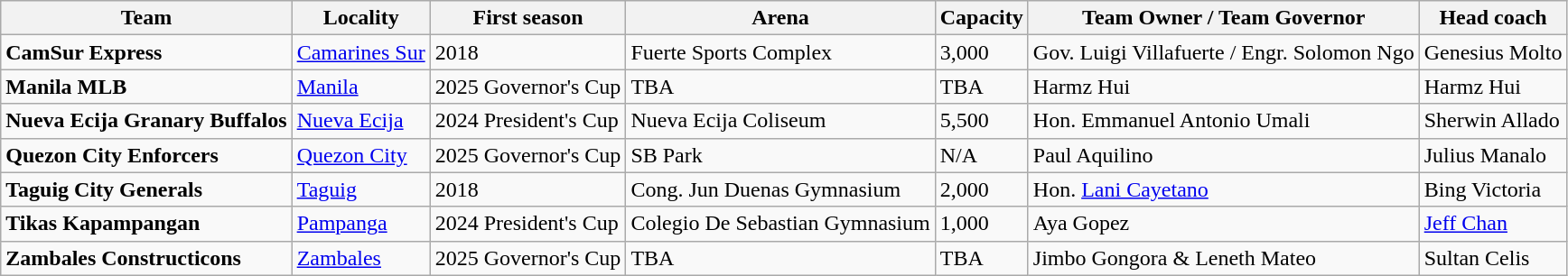<table class="wikitable">
<tr>
<th>Team</th>
<th>Locality</th>
<th>First season</th>
<th>Arena</th>
<th>Capacity</th>
<th>Team Owner / Team Governor</th>
<th>Head coach</th>
</tr>
<tr>
<td><strong>CamSur Express</strong></td>
<td><a href='#'>Camarines Sur</a></td>
<td>2018</td>
<td>Fuerte Sports Complex</td>
<td>3,000</td>
<td>Gov. Luigi Villafuerte / Engr. Solomon Ngo</td>
<td>Genesius Molto</td>
</tr>
<tr>
<td><strong>Manila MLB</strong></td>
<td><a href='#'>Manila</a></td>
<td>2025 Governor's Cup</td>
<td>TBA</td>
<td>TBA</td>
<td>Harmz Hui</td>
<td>Harmz Hui</td>
</tr>
<tr>
<td><strong>Nueva Ecija Granary Buffalos</strong></td>
<td><a href='#'>Nueva Ecija</a></td>
<td>2024 President's Cup</td>
<td>Nueva Ecija Coliseum</td>
<td>5,500</td>
<td>Hon. Emmanuel Antonio Umali</td>
<td>Sherwin Allado</td>
</tr>
<tr>
<td><strong>Quezon City Enforcers</strong></td>
<td><a href='#'>Quezon City</a></td>
<td>2025 Governor's Cup</td>
<td>SB Park</td>
<td>N/A</td>
<td>Paul Aquilino</td>
<td>Julius Manalo</td>
</tr>
<tr>
<td><strong>Taguig City Generals</strong></td>
<td><a href='#'>Taguig</a></td>
<td>2018</td>
<td>Cong. Jun Duenas Gymnasium</td>
<td>2,000</td>
<td>Hon. <a href='#'>Lani Cayetano</a></td>
<td>Bing Victoria</td>
</tr>
<tr>
<td><strong>Tikas Kapampangan</strong></td>
<td><a href='#'>Pampanga</a></td>
<td>2024 President's Cup</td>
<td>Colegio De Sebastian Gymnasium</td>
<td>1,000</td>
<td>Aya Gopez</td>
<td><a href='#'>Jeff Chan</a></td>
</tr>
<tr>
<td><strong>Zambales Constructicons</strong></td>
<td><a href='#'>Zambales</a></td>
<td>2025 Governor's Cup</td>
<td>TBA</td>
<td>TBA</td>
<td>Jimbo Gongora & Leneth Mateo</td>
<td>Sultan Celis</td>
</tr>
</table>
